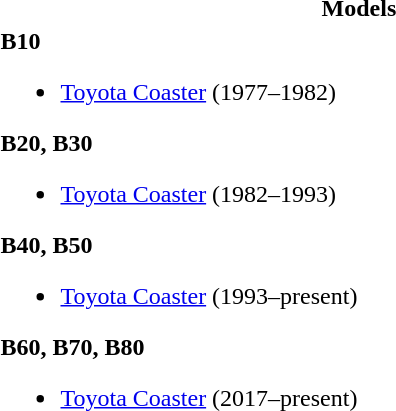<table>
<tr>
<th style="width:50%">Models</th>
</tr>
<tr>
<td style="width:50%"><strong>B10</strong><br><ul><li><a href='#'>Toyota Coaster</a> (1977–1982)</li></ul><strong>B20, B30</strong><ul><li><a href='#'>Toyota Coaster</a> (1982–1993)</li></ul><strong>B40, B50</strong><ul><li><a href='#'>Toyota Coaster</a> (1993–present)</li></ul><strong>B60, B70, B80</strong><ul><li><a href='#'>Toyota Coaster</a> (2017–present)</li></ul></td>
</tr>
</table>
